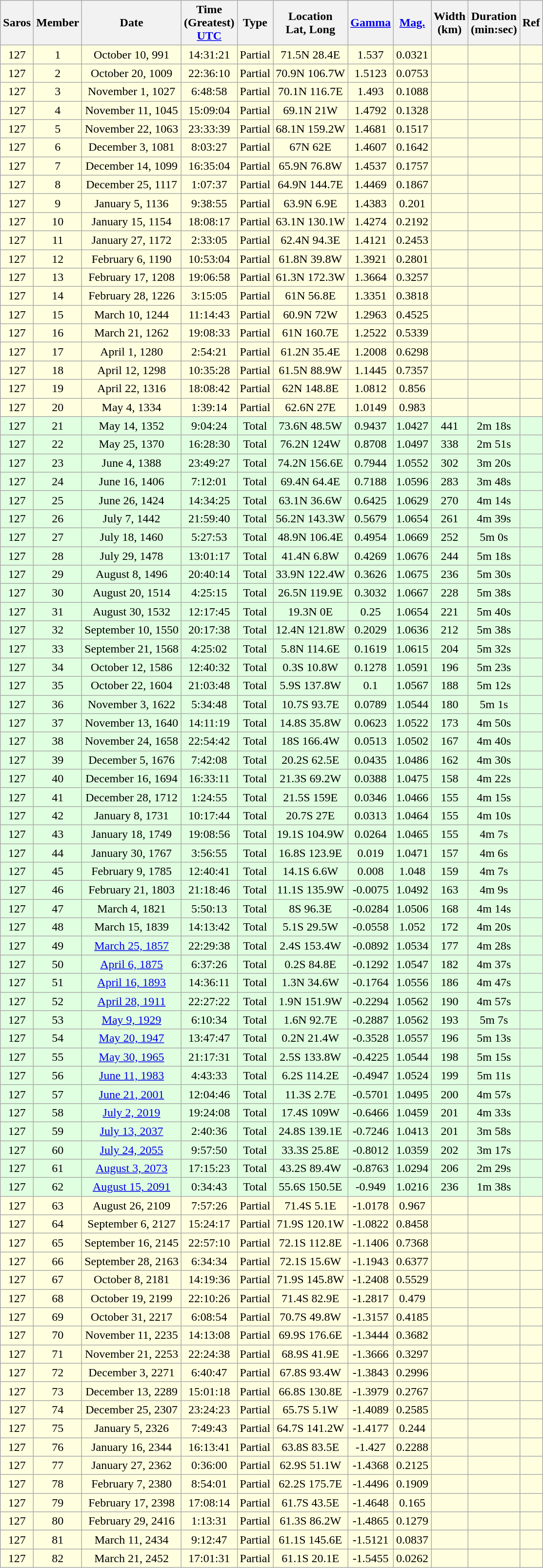<table class=wikitable>
<tr align=center>
<th>Saros</th>
<th>Member</th>
<th>Date</th>
<th>Time<br>(Greatest)<br><a href='#'>UTC</a></th>
<th>Type</th>
<th>Location<br>Lat, Long</th>
<th><a href='#'>Gamma</a></th>
<th><a href='#'>Mag.</a></th>
<th>Width<br>(km)</th>
<th>Duration<br>(min:sec)</th>
<th>Ref</th>
</tr>
<tr align=center bgcolor=#ffffe0>
<td>127</td>
<td>1</td>
<td>October 10, 991</td>
<td>14:31:21</td>
<td>Partial</td>
<td>71.5N 28.4E</td>
<td>1.537</td>
<td>0.0321</td>
<td></td>
<td></td>
<td></td>
</tr>
<tr align=center bgcolor=#ffffe0>
<td>127</td>
<td>2</td>
<td>October 20, 1009</td>
<td>22:36:10</td>
<td>Partial</td>
<td>70.9N 106.7W</td>
<td>1.5123</td>
<td>0.0753</td>
<td></td>
<td></td>
<td></td>
</tr>
<tr align=center bgcolor=#ffffe0>
<td>127</td>
<td>3</td>
<td>November 1, 1027</td>
<td>6:48:58</td>
<td>Partial</td>
<td>70.1N 116.7E</td>
<td>1.493</td>
<td>0.1088</td>
<td></td>
<td></td>
<td></td>
</tr>
<tr align=center bgcolor=#ffffe0>
<td>127</td>
<td>4</td>
<td>November 11, 1045</td>
<td>15:09:04</td>
<td>Partial</td>
<td>69.1N 21W</td>
<td>1.4792</td>
<td>0.1328</td>
<td></td>
<td></td>
<td></td>
</tr>
<tr align=center bgcolor=#ffffe0>
<td>127</td>
<td>5</td>
<td>November 22, 1063</td>
<td>23:33:39</td>
<td>Partial</td>
<td>68.1N 159.2W</td>
<td>1.4681</td>
<td>0.1517</td>
<td></td>
<td></td>
<td></td>
</tr>
<tr align=center bgcolor=#ffffe0>
<td>127</td>
<td>6</td>
<td>December 3, 1081</td>
<td>8:03:27</td>
<td>Partial</td>
<td>67N 62E</td>
<td>1.4607</td>
<td>0.1642</td>
<td></td>
<td></td>
<td></td>
</tr>
<tr align=center bgcolor=#ffffe0>
<td>127</td>
<td>7</td>
<td>December 14, 1099</td>
<td>16:35:04</td>
<td>Partial</td>
<td>65.9N 76.8W</td>
<td>1.4537</td>
<td>0.1757</td>
<td></td>
<td></td>
<td></td>
</tr>
<tr align=center bgcolor=#ffffe0>
<td>127</td>
<td>8</td>
<td>December 25, 1117</td>
<td>1:07:37</td>
<td>Partial</td>
<td>64.9N 144.7E</td>
<td>1.4469</td>
<td>0.1867</td>
<td></td>
<td></td>
<td></td>
</tr>
<tr align=center bgcolor=#ffffe0>
<td>127</td>
<td>9</td>
<td>January 5, 1136</td>
<td>9:38:55</td>
<td>Partial</td>
<td>63.9N 6.9E</td>
<td>1.4383</td>
<td>0.201</td>
<td></td>
<td></td>
<td></td>
</tr>
<tr align=center bgcolor=#ffffe0>
<td>127</td>
<td>10</td>
<td>January 15, 1154</td>
<td>18:08:17</td>
<td>Partial</td>
<td>63.1N 130.1W</td>
<td>1.4274</td>
<td>0.2192</td>
<td></td>
<td></td>
<td></td>
</tr>
<tr align=center bgcolor=#ffffe0>
<td>127</td>
<td>11</td>
<td>January 27, 1172</td>
<td>2:33:05</td>
<td>Partial</td>
<td>62.4N 94.3E</td>
<td>1.4121</td>
<td>0.2453</td>
<td></td>
<td></td>
<td></td>
</tr>
<tr align=center bgcolor=#ffffe0>
<td>127</td>
<td>12</td>
<td>February 6, 1190</td>
<td>10:53:04</td>
<td>Partial</td>
<td>61.8N 39.8W</td>
<td>1.3921</td>
<td>0.2801</td>
<td></td>
<td></td>
<td></td>
</tr>
<tr align=center bgcolor=#ffffe0>
<td>127</td>
<td>13</td>
<td>February 17, 1208</td>
<td>19:06:58</td>
<td>Partial</td>
<td>61.3N 172.3W</td>
<td>1.3664</td>
<td>0.3257</td>
<td></td>
<td></td>
<td></td>
</tr>
<tr align=center bgcolor=#ffffe0>
<td>127</td>
<td>14</td>
<td>February 28, 1226</td>
<td>3:15:05</td>
<td>Partial</td>
<td>61N 56.8E</td>
<td>1.3351</td>
<td>0.3818</td>
<td></td>
<td></td>
<td></td>
</tr>
<tr align=center bgcolor=#ffffe0>
<td>127</td>
<td>15</td>
<td>March 10, 1244</td>
<td>11:14:43</td>
<td>Partial</td>
<td>60.9N 72W</td>
<td>1.2963</td>
<td>0.4525</td>
<td></td>
<td></td>
<td></td>
</tr>
<tr align=center bgcolor=#ffffe0>
<td>127</td>
<td>16</td>
<td>March 21, 1262</td>
<td>19:08:33</td>
<td>Partial</td>
<td>61N 160.7E</td>
<td>1.2522</td>
<td>0.5339</td>
<td></td>
<td></td>
<td></td>
</tr>
<tr align=center bgcolor=#ffffe0>
<td>127</td>
<td>17</td>
<td>April 1, 1280</td>
<td>2:54:21</td>
<td>Partial</td>
<td>61.2N 35.4E</td>
<td>1.2008</td>
<td>0.6298</td>
<td></td>
<td></td>
<td></td>
</tr>
<tr align=center bgcolor=#ffffe0>
<td>127</td>
<td>18</td>
<td>April 12, 1298</td>
<td>10:35:28</td>
<td>Partial</td>
<td>61.5N 88.9W</td>
<td>1.1445</td>
<td>0.7357</td>
<td></td>
<td></td>
<td></td>
</tr>
<tr align=center bgcolor=#ffffe0>
<td>127</td>
<td>19</td>
<td>April 22, 1316</td>
<td>18:08:42</td>
<td>Partial</td>
<td>62N 148.8E</td>
<td>1.0812</td>
<td>0.856</td>
<td></td>
<td></td>
<td></td>
</tr>
<tr align=center bgcolor=#ffffe0>
<td>127</td>
<td>20</td>
<td>May 4, 1334</td>
<td>1:39:14</td>
<td>Partial</td>
<td>62.6N 27E</td>
<td>1.0149</td>
<td>0.983</td>
<td></td>
<td></td>
<td></td>
</tr>
<tr align=center bgcolor=#e0ffe0>
<td>127</td>
<td>21</td>
<td>May 14, 1352</td>
<td>9:04:24</td>
<td>Total</td>
<td>73.6N 48.5W</td>
<td>0.9437</td>
<td>1.0427</td>
<td>441</td>
<td>2m 18s</td>
<td></td>
</tr>
<tr align=center bgcolor=#e0ffe0>
<td>127</td>
<td>22</td>
<td>May 25, 1370</td>
<td>16:28:30</td>
<td>Total</td>
<td>76.2N 124W</td>
<td>0.8708</td>
<td>1.0497</td>
<td>338</td>
<td>2m 51s</td>
<td></td>
</tr>
<tr align=center bgcolor=#e0ffe0>
<td>127</td>
<td>23</td>
<td>June 4, 1388</td>
<td>23:49:27</td>
<td>Total</td>
<td>74.2N 156.6E</td>
<td>0.7944</td>
<td>1.0552</td>
<td>302</td>
<td>3m 20s</td>
<td></td>
</tr>
<tr align=center bgcolor=#e0ffe0>
<td>127</td>
<td>24</td>
<td>June 16, 1406</td>
<td>7:12:01</td>
<td>Total</td>
<td>69.4N 64.4E</td>
<td>0.7188</td>
<td>1.0596</td>
<td>283</td>
<td>3m 48s</td>
<td></td>
</tr>
<tr align=center bgcolor=#e0ffe0>
<td>127</td>
<td>25</td>
<td>June 26, 1424</td>
<td>14:34:25</td>
<td>Total</td>
<td>63.1N 36.6W</td>
<td>0.6425</td>
<td>1.0629</td>
<td>270</td>
<td>4m 14s</td>
<td></td>
</tr>
<tr align=center bgcolor=#e0ffe0>
<td>127</td>
<td>26</td>
<td>July 7, 1442</td>
<td>21:59:40</td>
<td>Total</td>
<td>56.2N 143.3W</td>
<td>0.5679</td>
<td>1.0654</td>
<td>261</td>
<td>4m 39s</td>
<td></td>
</tr>
<tr align=center bgcolor=#e0ffe0>
<td>127</td>
<td>27</td>
<td>July 18, 1460</td>
<td>5:27:53</td>
<td>Total</td>
<td>48.9N 106.4E</td>
<td>0.4954</td>
<td>1.0669</td>
<td>252</td>
<td>5m 0s</td>
<td></td>
</tr>
<tr align=center bgcolor=#e0ffe0>
<td>127</td>
<td>28</td>
<td>July 29, 1478</td>
<td>13:01:17</td>
<td>Total</td>
<td>41.4N 6.8W</td>
<td>0.4269</td>
<td>1.0676</td>
<td>244</td>
<td>5m 18s</td>
<td></td>
</tr>
<tr align=center bgcolor=#e0ffe0>
<td>127</td>
<td>29</td>
<td>August 8, 1496</td>
<td>20:40:14</td>
<td>Total</td>
<td>33.9N 122.4W</td>
<td>0.3626</td>
<td>1.0675</td>
<td>236</td>
<td>5m 30s</td>
<td></td>
</tr>
<tr align=center bgcolor=#e0ffe0>
<td>127</td>
<td>30</td>
<td>August 20, 1514</td>
<td>4:25:15</td>
<td>Total</td>
<td>26.5N 119.9E</td>
<td>0.3032</td>
<td>1.0667</td>
<td>228</td>
<td>5m 38s</td>
<td></td>
</tr>
<tr align=center bgcolor=#e0ffe0>
<td>127</td>
<td>31</td>
<td>August 30, 1532</td>
<td>12:17:45</td>
<td>Total</td>
<td>19.3N 0E</td>
<td>0.25</td>
<td>1.0654</td>
<td>221</td>
<td>5m 40s</td>
<td></td>
</tr>
<tr align=center bgcolor=#e0ffe0>
<td>127</td>
<td>32</td>
<td>September 10, 1550</td>
<td>20:17:38</td>
<td>Total</td>
<td>12.4N 121.8W</td>
<td>0.2029</td>
<td>1.0636</td>
<td>212</td>
<td>5m 38s</td>
<td></td>
</tr>
<tr align=center bgcolor=#e0ffe0>
<td>127</td>
<td>33</td>
<td>September 21, 1568</td>
<td>4:25:02</td>
<td>Total</td>
<td>5.8N 114.6E</td>
<td>0.1619</td>
<td>1.0615</td>
<td>204</td>
<td>5m 32s</td>
<td></td>
</tr>
<tr align=center bgcolor=#e0ffe0>
<td>127</td>
<td>34</td>
<td>October 12, 1586</td>
<td>12:40:32</td>
<td>Total</td>
<td>0.3S 10.8W</td>
<td>0.1278</td>
<td>1.0591</td>
<td>196</td>
<td>5m 23s</td>
<td></td>
</tr>
<tr align=center bgcolor=#e0ffe0>
<td>127</td>
<td>35</td>
<td>October 22, 1604</td>
<td>21:03:48</td>
<td>Total</td>
<td>5.9S 137.8W</td>
<td>0.1</td>
<td>1.0567</td>
<td>188</td>
<td>5m 12s</td>
<td></td>
</tr>
<tr align=center bgcolor=#e0ffe0>
<td>127</td>
<td>36</td>
<td>November 3, 1622</td>
<td>5:34:48</td>
<td>Total</td>
<td>10.7S 93.7E</td>
<td>0.0789</td>
<td>1.0544</td>
<td>180</td>
<td>5m 1s</td>
<td></td>
</tr>
<tr align=center bgcolor=#e0ffe0>
<td>127</td>
<td>37</td>
<td>November 13, 1640</td>
<td>14:11:19</td>
<td>Total</td>
<td>14.8S 35.8W</td>
<td>0.0623</td>
<td>1.0522</td>
<td>173</td>
<td>4m 50s</td>
<td></td>
</tr>
<tr align=center bgcolor=#e0ffe0>
<td>127</td>
<td>38</td>
<td>November 24, 1658</td>
<td>22:54:42</td>
<td>Total</td>
<td>18S 166.4W</td>
<td>0.0513</td>
<td>1.0502</td>
<td>167</td>
<td>4m 40s</td>
<td></td>
</tr>
<tr align=center bgcolor=#e0ffe0>
<td>127</td>
<td>39</td>
<td>December 5, 1676</td>
<td>7:42:08</td>
<td>Total</td>
<td>20.2S 62.5E</td>
<td>0.0435</td>
<td>1.0486</td>
<td>162</td>
<td>4m 30s</td>
<td></td>
</tr>
<tr align=center bgcolor=#e0ffe0>
<td>127</td>
<td>40</td>
<td>December 16, 1694</td>
<td>16:33:11</td>
<td>Total</td>
<td>21.3S 69.2W</td>
<td>0.0388</td>
<td>1.0475</td>
<td>158</td>
<td>4m 22s</td>
<td></td>
</tr>
<tr align=center bgcolor=#e0ffe0>
<td>127</td>
<td>41</td>
<td>December 28, 1712</td>
<td>1:24:55</td>
<td>Total</td>
<td>21.5S 159E</td>
<td>0.0346</td>
<td>1.0466</td>
<td>155</td>
<td>4m 15s</td>
<td></td>
</tr>
<tr align=center bgcolor=#e0ffe0>
<td>127</td>
<td>42</td>
<td>January 8, 1731</td>
<td>10:17:44</td>
<td>Total</td>
<td>20.7S 27E</td>
<td>0.0313</td>
<td>1.0464</td>
<td>155</td>
<td>4m 10s</td>
<td></td>
</tr>
<tr align=center bgcolor=#e0ffe0>
<td>127</td>
<td>43</td>
<td>January 18, 1749</td>
<td>19:08:56</td>
<td>Total</td>
<td>19.1S 104.9W</td>
<td>0.0264</td>
<td>1.0465</td>
<td>155</td>
<td>4m 7s</td>
<td></td>
</tr>
<tr align=center bgcolor=#e0ffe0>
<td>127</td>
<td>44</td>
<td>January 30, 1767</td>
<td>3:56:55</td>
<td>Total</td>
<td>16.8S 123.9E</td>
<td>0.019</td>
<td>1.0471</td>
<td>157</td>
<td>4m 6s</td>
<td></td>
</tr>
<tr align=center bgcolor=#e0ffe0>
<td>127</td>
<td>45</td>
<td>February 9, 1785</td>
<td>12:40:41</td>
<td>Total</td>
<td>14.1S 6.6W</td>
<td>0.008</td>
<td>1.048</td>
<td>159</td>
<td>4m 7s</td>
<td></td>
</tr>
<tr align=center bgcolor=#e0ffe0>
<td>127</td>
<td>46</td>
<td>February 21, 1803</td>
<td>21:18:46</td>
<td>Total</td>
<td>11.1S 135.9W</td>
<td>-0.0075</td>
<td>1.0492</td>
<td>163</td>
<td>4m 9s</td>
<td></td>
</tr>
<tr align=center bgcolor=#e0ffe0>
<td>127</td>
<td>47</td>
<td>March 4, 1821</td>
<td>5:50:13</td>
<td>Total</td>
<td>8S 96.3E</td>
<td>-0.0284</td>
<td>1.0506</td>
<td>168</td>
<td>4m 14s</td>
<td></td>
</tr>
<tr align=center bgcolor=#e0ffe0>
<td>127</td>
<td>48</td>
<td>March 15, 1839</td>
<td>14:13:42</td>
<td>Total</td>
<td>5.1S 29.5W</td>
<td>-0.0558</td>
<td>1.052</td>
<td>172</td>
<td>4m 20s</td>
<td></td>
</tr>
<tr align=center bgcolor=#e0ffe0>
<td>127</td>
<td>49</td>
<td><a href='#'>March 25, 1857</a></td>
<td>22:29:38</td>
<td>Total</td>
<td>2.4S 153.4W</td>
<td>-0.0892</td>
<td>1.0534</td>
<td>177</td>
<td>4m 28s</td>
<td></td>
</tr>
<tr align=center bgcolor=#e0ffe0>
<td>127</td>
<td>50</td>
<td><a href='#'>April 6, 1875</a></td>
<td>6:37:26</td>
<td>Total</td>
<td>0.2S 84.8E</td>
<td>-0.1292</td>
<td>1.0547</td>
<td>182</td>
<td>4m 37s</td>
<td></td>
</tr>
<tr align=center bgcolor=#e0ffe0>
<td>127</td>
<td>51</td>
<td><a href='#'>April 16, 1893</a></td>
<td>14:36:11</td>
<td>Total</td>
<td>1.3N 34.6W</td>
<td>-0.1764</td>
<td>1.0556</td>
<td>186</td>
<td>4m 47s</td>
<td></td>
</tr>
<tr align=center bgcolor=#e0ffe0>
<td>127</td>
<td>52</td>
<td><a href='#'>April 28, 1911</a></td>
<td>22:27:22</td>
<td>Total</td>
<td>1.9N 151.9W</td>
<td>-0.2294</td>
<td>1.0562</td>
<td>190</td>
<td>4m 57s</td>
<td></td>
</tr>
<tr align=center bgcolor=#e0ffe0>
<td>127</td>
<td>53</td>
<td><a href='#'>May 9, 1929</a></td>
<td>6:10:34</td>
<td>Total</td>
<td>1.6N 92.7E</td>
<td>-0.2887</td>
<td>1.0562</td>
<td>193</td>
<td>5m 7s</td>
<td></td>
</tr>
<tr align=center bgcolor=#e0ffe0>
<td>127</td>
<td>54</td>
<td><a href='#'>May 20, 1947</a></td>
<td>13:47:47</td>
<td>Total</td>
<td>0.2N 21.4W</td>
<td>-0.3528</td>
<td>1.0557</td>
<td>196</td>
<td>5m 13s</td>
<td></td>
</tr>
<tr align=center bgcolor=#e0ffe0>
<td>127</td>
<td>55</td>
<td><a href='#'>May 30, 1965</a></td>
<td>21:17:31</td>
<td>Total</td>
<td>2.5S 133.8W</td>
<td>-0.4225</td>
<td>1.0544</td>
<td>198</td>
<td>5m 15s</td>
<td></td>
</tr>
<tr align=center bgcolor=#e0ffe0>
<td>127</td>
<td>56</td>
<td><a href='#'>June 11, 1983</a></td>
<td>4:43:33</td>
<td>Total</td>
<td>6.2S 114.2E</td>
<td>-0.4947</td>
<td>1.0524</td>
<td>199</td>
<td>5m 11s</td>
<td></td>
</tr>
<tr align=center bgcolor=#e0ffe0>
<td>127</td>
<td>57</td>
<td><a href='#'>June 21, 2001</a></td>
<td>12:04:46</td>
<td>Total</td>
<td>11.3S 2.7E</td>
<td>-0.5701</td>
<td>1.0495</td>
<td>200</td>
<td>4m 57s</td>
<td></td>
</tr>
<tr align=center bgcolor=#e0ffe0>
<td>127</td>
<td>58</td>
<td><a href='#'>July 2, 2019</a></td>
<td>19:24:08</td>
<td>Total</td>
<td>17.4S 109W</td>
<td>-0.6466</td>
<td>1.0459</td>
<td>201</td>
<td>4m 33s</td>
<td></td>
</tr>
<tr align=center bgcolor=#e0ffe0>
<td>127</td>
<td>59</td>
<td><a href='#'>July 13, 2037</a></td>
<td>2:40:36</td>
<td>Total</td>
<td>24.8S 139.1E</td>
<td>-0.7246</td>
<td>1.0413</td>
<td>201</td>
<td>3m 58s</td>
<td></td>
</tr>
<tr align=center bgcolor=#e0ffe0>
<td>127</td>
<td>60</td>
<td><a href='#'>July 24, 2055</a></td>
<td>9:57:50</td>
<td>Total</td>
<td>33.3S 25.8E</td>
<td>-0.8012</td>
<td>1.0359</td>
<td>202</td>
<td>3m 17s</td>
<td></td>
</tr>
<tr align=center bgcolor=#e0ffe0>
<td>127</td>
<td>61</td>
<td><a href='#'>August 3, 2073</a></td>
<td>17:15:23</td>
<td>Total</td>
<td>43.2S 89.4W</td>
<td>-0.8763</td>
<td>1.0294</td>
<td>206</td>
<td>2m 29s</td>
<td></td>
</tr>
<tr align=center bgcolor=#e0ffe0>
<td>127</td>
<td>62</td>
<td><a href='#'>August 15, 2091</a></td>
<td>0:34:43</td>
<td>Total</td>
<td>55.6S 150.5E</td>
<td>-0.949</td>
<td>1.0216</td>
<td>236</td>
<td>1m 38s</td>
<td></td>
</tr>
<tr align=center bgcolor=#ffffe0>
<td>127</td>
<td>63</td>
<td>August 26, 2109</td>
<td>7:57:26</td>
<td>Partial</td>
<td>71.4S 5.1E</td>
<td>-1.0178</td>
<td>0.967</td>
<td></td>
<td></td>
<td></td>
</tr>
<tr align=center bgcolor=#ffffe0>
<td>127</td>
<td>64</td>
<td>September 6, 2127</td>
<td>15:24:17</td>
<td>Partial</td>
<td>71.9S 120.1W</td>
<td>-1.0822</td>
<td>0.8458</td>
<td></td>
<td></td>
<td></td>
</tr>
<tr align=center bgcolor=#ffffe0>
<td>127</td>
<td>65</td>
<td>September 16, 2145</td>
<td>22:57:10</td>
<td>Partial</td>
<td>72.1S 112.8E</td>
<td>-1.1406</td>
<td>0.7368</td>
<td></td>
<td></td>
<td></td>
</tr>
<tr align=center bgcolor=#ffffe0>
<td>127</td>
<td>66</td>
<td>September 28, 2163</td>
<td>6:34:34</td>
<td>Partial</td>
<td>72.1S 15.6W</td>
<td>-1.1943</td>
<td>0.6377</td>
<td></td>
<td></td>
<td></td>
</tr>
<tr align=center bgcolor=#ffffe0>
<td>127</td>
<td>67</td>
<td>October 8, 2181</td>
<td>14:19:36</td>
<td>Partial</td>
<td>71.9S 145.8W</td>
<td>-1.2408</td>
<td>0.5529</td>
<td></td>
<td></td>
<td></td>
</tr>
<tr align=center bgcolor=#ffffe0>
<td>127</td>
<td>68</td>
<td>October 19, 2199</td>
<td>22:10:26</td>
<td>Partial</td>
<td>71.4S 82.9E</td>
<td>-1.2817</td>
<td>0.479</td>
<td></td>
<td></td>
<td></td>
</tr>
<tr align=center bgcolor=#ffffe0>
<td>127</td>
<td>69</td>
<td>October 31, 2217</td>
<td>6:08:54</td>
<td>Partial</td>
<td>70.7S 49.8W</td>
<td>-1.3157</td>
<td>0.4185</td>
<td></td>
<td></td>
<td></td>
</tr>
<tr align=center bgcolor=#ffffe0>
<td>127</td>
<td>70</td>
<td>November 11, 2235</td>
<td>14:13:08</td>
<td>Partial</td>
<td>69.9S 176.6E</td>
<td>-1.3444</td>
<td>0.3682</td>
<td></td>
<td></td>
<td></td>
</tr>
<tr align=center bgcolor=#ffffe0>
<td>127</td>
<td>71</td>
<td>November 21, 2253</td>
<td>22:24:38</td>
<td>Partial</td>
<td>68.9S 41.9E</td>
<td>-1.3666</td>
<td>0.3297</td>
<td></td>
<td></td>
<td></td>
</tr>
<tr align=center bgcolor=#ffffe0>
<td>127</td>
<td>72</td>
<td>December 3, 2271</td>
<td>6:40:47</td>
<td>Partial</td>
<td>67.8S 93.4W</td>
<td>-1.3843</td>
<td>0.2996</td>
<td></td>
<td></td>
<td></td>
</tr>
<tr align=center bgcolor=#ffffe0>
<td>127</td>
<td>73</td>
<td>December 13, 2289</td>
<td>15:01:18</td>
<td>Partial</td>
<td>66.8S 130.8E</td>
<td>-1.3979</td>
<td>0.2767</td>
<td></td>
<td></td>
<td></td>
</tr>
<tr align=center bgcolor=#ffffe0>
<td>127</td>
<td>74</td>
<td>December 25, 2307</td>
<td>23:24:23</td>
<td>Partial</td>
<td>65.7S 5.1W</td>
<td>-1.4089</td>
<td>0.2585</td>
<td></td>
<td></td>
<td></td>
</tr>
<tr align=center bgcolor=#ffffe0>
<td>127</td>
<td>75</td>
<td>January 5, 2326</td>
<td>7:49:43</td>
<td>Partial</td>
<td>64.7S 141.2W</td>
<td>-1.4177</td>
<td>0.244</td>
<td></td>
<td></td>
<td></td>
</tr>
<tr align=center bgcolor=#ffffe0>
<td>127</td>
<td>76</td>
<td>January 16, 2344</td>
<td>16:13:41</td>
<td>Partial</td>
<td>63.8S 83.5E</td>
<td>-1.427</td>
<td>0.2288</td>
<td></td>
<td></td>
<td></td>
</tr>
<tr align=center bgcolor=#ffffe0>
<td>127</td>
<td>77</td>
<td>January 27, 2362</td>
<td>0:36:00</td>
<td>Partial</td>
<td>62.9S 51.1W</td>
<td>-1.4368</td>
<td>0.2125</td>
<td></td>
<td></td>
<td></td>
</tr>
<tr align=center bgcolor=#ffffe0>
<td>127</td>
<td>78</td>
<td>February 7, 2380</td>
<td>8:54:01</td>
<td>Partial</td>
<td>62.2S 175.7E</td>
<td>-1.4496</td>
<td>0.1909</td>
<td></td>
<td></td>
<td></td>
</tr>
<tr align=center bgcolor=#ffffe0>
<td>127</td>
<td>79</td>
<td>February 17, 2398</td>
<td>17:08:14</td>
<td>Partial</td>
<td>61.7S 43.5E</td>
<td>-1.4648</td>
<td>0.165</td>
<td></td>
<td></td>
<td></td>
</tr>
<tr align=center bgcolor=#ffffe0>
<td>127</td>
<td>80</td>
<td>February 29, 2416</td>
<td>1:13:31</td>
<td>Partial</td>
<td>61.3S 86.2W</td>
<td>-1.4865</td>
<td>0.1279</td>
<td></td>
<td></td>
<td></td>
</tr>
<tr align=center bgcolor=#ffffe0>
<td>127</td>
<td>81</td>
<td>March 11, 2434</td>
<td>9:12:47</td>
<td>Partial</td>
<td>61.1S 145.6E</td>
<td>-1.5121</td>
<td>0.0837</td>
<td></td>
<td></td>
<td></td>
</tr>
<tr align=center bgcolor=#ffffe0>
<td>127</td>
<td>82</td>
<td>March 21, 2452</td>
<td>17:01:31</td>
<td>Partial</td>
<td>61.1S 20.1E</td>
<td>-1.5455</td>
<td>0.0262</td>
<td></td>
<td></td>
<td></td>
</tr>
</table>
